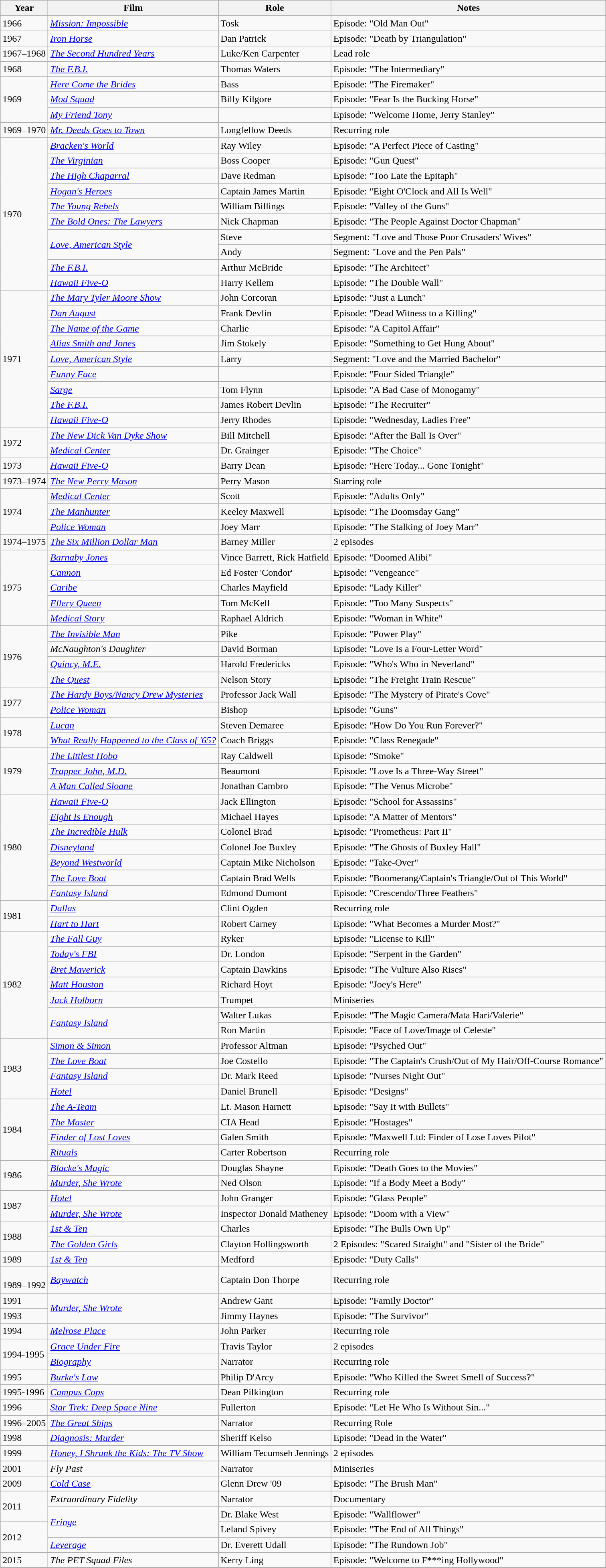<table class="wikitable">
<tr>
<th>Year</th>
<th>Film</th>
<th>Role</th>
<th>Notes</th>
</tr>
<tr>
<td>1966</td>
<td><em><a href='#'>Mission: Impossible</a></em></td>
<td>Tosk</td>
<td>Episode: "Old Man Out"</td>
</tr>
<tr>
<td>1967</td>
<td><em><a href='#'>Iron Horse</a></em></td>
<td>Dan Patrick</td>
<td>Episode: "Death by Triangulation"</td>
</tr>
<tr>
<td>1967–1968</td>
<td><em><a href='#'>The Second Hundred Years</a></em></td>
<td>Luke/Ken Carpenter</td>
<td>Lead role</td>
</tr>
<tr>
<td>1968</td>
<td><em><a href='#'>The F.B.I.</a></em></td>
<td>Thomas Waters</td>
<td>Episode: "The Intermediary"</td>
</tr>
<tr>
<td rowspan="3">1969</td>
<td><em><a href='#'>Here Come the Brides</a></em></td>
<td>Bass</td>
<td>Episode: "The Firemaker"</td>
</tr>
<tr>
<td><em><a href='#'>Mod Squad</a></em></td>
<td>Billy Kilgore</td>
<td>Episode: "Fear Is the Bucking Horse"</td>
</tr>
<tr>
<td><em><a href='#'>My Friend Tony</a></em></td>
<td></td>
<td>Episode: "Welcome Home, Jerry Stanley"</td>
</tr>
<tr>
<td>1969–1970</td>
<td><em><a href='#'>Mr. Deeds Goes to Town</a></em></td>
<td>Longfellow Deeds</td>
<td>Recurring role</td>
</tr>
<tr>
<td rowspan="10">1970</td>
<td><em><a href='#'>Bracken's World</a></em></td>
<td>Ray Wiley</td>
<td>Episode: "A Perfect Piece of Casting"</td>
</tr>
<tr>
<td><em><a href='#'>The Virginian</a></em></td>
<td>Boss Cooper</td>
<td>Episode: "Gun Quest"</td>
</tr>
<tr>
<td><em><a href='#'>The High Chaparral</a></em></td>
<td>Dave Redman</td>
<td>Episode: "Too Late the Epitaph"</td>
</tr>
<tr>
<td><em><a href='#'>Hogan's Heroes</a></em></td>
<td>Captain James Martin</td>
<td>Episode: "Eight O'Clock and All Is Well"</td>
</tr>
<tr>
<td><em><a href='#'>The Young Rebels</a></em></td>
<td>William Billings</td>
<td>Episode: "Valley of the Guns"</td>
</tr>
<tr>
<td><em><a href='#'>The Bold Ones: The Lawyers</a></em></td>
<td>Nick Chapman</td>
<td>Episode: "The People Against Doctor Chapman"</td>
</tr>
<tr>
<td rowspan="2"><em><a href='#'>Love, American Style</a></em></td>
<td>Steve</td>
<td>Segment: "Love and Those Poor Crusaders' Wives"</td>
</tr>
<tr>
<td>Andy</td>
<td>Segment: "Love and the Pen Pals"</td>
</tr>
<tr>
<td><em><a href='#'>The F.B.I.</a></em></td>
<td>Arthur McBride</td>
<td>Episode: "The Architect"</td>
</tr>
<tr>
<td><em><a href='#'>Hawaii Five-O</a></em></td>
<td>Harry Kellem</td>
<td>Episode: "The Double Wall"</td>
</tr>
<tr>
<td rowspan="9">1971</td>
<td><em><a href='#'>The Mary Tyler Moore Show</a></em></td>
<td>John Corcoran</td>
<td>Episode: "Just a Lunch"</td>
</tr>
<tr>
<td><em><a href='#'>Dan August</a></em></td>
<td>Frank Devlin</td>
<td>Episode: "Dead Witness to a Killing"</td>
</tr>
<tr>
<td><em><a href='#'>The Name of the Game</a></em></td>
<td>Charlie</td>
<td>Episode: "A Capitol Affair"</td>
</tr>
<tr>
<td><em><a href='#'>Alias Smith and Jones</a></em></td>
<td>Jim Stokely</td>
<td>Episode: "Something to Get Hung About"</td>
</tr>
<tr>
<td><em><a href='#'>Love, American Style</a></em></td>
<td>Larry</td>
<td>Segment: "Love and the Married Bachelor"</td>
</tr>
<tr>
<td><em><a href='#'>Funny Face</a></em></td>
<td></td>
<td>Episode: "Four Sided Triangle"</td>
</tr>
<tr>
<td><em><a href='#'>Sarge</a></em></td>
<td>Tom Flynn</td>
<td>Episode: "A Bad Case of Monogamy"</td>
</tr>
<tr>
<td><em><a href='#'>The F.B.I.</a></em></td>
<td>James Robert Devlin</td>
<td>Episode: "The Recruiter"</td>
</tr>
<tr>
<td><em><a href='#'>Hawaii Five-O</a></em></td>
<td>Jerry Rhodes</td>
<td>Episode: "Wednesday, Ladies Free"</td>
</tr>
<tr>
<td rowspan="2">1972</td>
<td><em><a href='#'>The New Dick Van Dyke Show</a></em></td>
<td>Bill Mitchell</td>
<td>Episode: "After the Ball Is Over"</td>
</tr>
<tr>
<td><em><a href='#'>Medical Center</a></em></td>
<td>Dr. Grainger</td>
<td>Episode: "The Choice"</td>
</tr>
<tr>
<td>1973</td>
<td><em><a href='#'>Hawaii Five-O</a></em></td>
<td>Barry Dean</td>
<td>Episode: "Here Today... Gone Tonight"</td>
</tr>
<tr>
<td>1973–1974</td>
<td><em><a href='#'>The New Perry Mason</a></em></td>
<td>Perry Mason</td>
<td>Starring role</td>
</tr>
<tr>
<td rowspan="3">1974</td>
<td><em><a href='#'>Medical Center</a></em></td>
<td>Scott</td>
<td>Episode: "Adults Only"</td>
</tr>
<tr>
<td><em><a href='#'>The Manhunter</a></em></td>
<td>Keeley Maxwell</td>
<td>Episode: "The Doomsday Gang"</td>
</tr>
<tr>
<td><em><a href='#'>Police Woman</a></em></td>
<td>Joey Marr</td>
<td>Episode: "The Stalking of Joey Marr"</td>
</tr>
<tr>
<td>1974–1975</td>
<td><em><a href='#'>The Six Million Dollar Man</a></em></td>
<td>Barney Miller</td>
<td>2 episodes</td>
</tr>
<tr>
<td rowspan="5">1975</td>
<td><em><a href='#'>Barnaby Jones</a></em></td>
<td>Vince Barrett, Rick Hatfield</td>
<td>Episode: "Doomed Alibi"</td>
</tr>
<tr>
<td><em><a href='#'>Cannon</a></em></td>
<td>Ed Foster 'Condor'</td>
<td>Episode: "Vengeance"</td>
</tr>
<tr>
<td><em><a href='#'>Caribe</a></em></td>
<td>Charles Mayfield</td>
<td>Episode: "Lady Killer"</td>
</tr>
<tr>
<td><em><a href='#'>Ellery Queen</a></em></td>
<td>Tom McKell</td>
<td>Episode: "Too Many Suspects"</td>
</tr>
<tr>
<td><em><a href='#'>Medical Story</a></em></td>
<td>Raphael Aldrich</td>
<td>Episode: "Woman in White"</td>
</tr>
<tr>
<td rowspan="4">1976</td>
<td><em><a href='#'>The Invisible Man</a></em></td>
<td>Pike</td>
<td>Episode: "Power Play"</td>
</tr>
<tr>
<td><em>McNaughton's Daughter</em></td>
<td>David Borman</td>
<td>Episode: "Love Is a Four-Letter Word"</td>
</tr>
<tr>
<td><em><a href='#'>Quincy, M.E.</a></em></td>
<td>Harold Fredericks</td>
<td>Episode: "Who's Who in Neverland"</td>
</tr>
<tr>
<td><em><a href='#'>The Quest</a></em></td>
<td>Nelson Story</td>
<td>Episode: "The Freight Train Rescue"</td>
</tr>
<tr>
<td rowspan="2">1977</td>
<td><em><a href='#'>The Hardy Boys/Nancy Drew Mysteries</a></em></td>
<td>Professor Jack Wall</td>
<td>Episode: "The Mystery of Pirate's Cove"</td>
</tr>
<tr>
<td><em><a href='#'>Police Woman</a></em></td>
<td>Bishop</td>
<td>Episode: "Guns"</td>
</tr>
<tr>
<td rowspan="2">1978</td>
<td><em><a href='#'>Lucan</a></em></td>
<td>Steven Demaree</td>
<td>Episode: "How Do You Run Forever?"</td>
</tr>
<tr>
<td><em><a href='#'>What Really Happened to the Class of '65?</a></em></td>
<td>Coach Briggs</td>
<td>Episode: "Class Renegade"</td>
</tr>
<tr>
<td rowspan="3">1979</td>
<td><em><a href='#'>The Littlest Hobo</a></em></td>
<td>Ray Caldwell</td>
<td>Episode: "Smoke"</td>
</tr>
<tr>
<td><em><a href='#'>Trapper John, M.D.</a></em></td>
<td>Beaumont</td>
<td>Episode: "Love Is a Three-Way Street"</td>
</tr>
<tr>
<td><em><a href='#'>A Man Called Sloane</a></em></td>
<td>Jonathan Cambro</td>
<td>Episode: "The Venus Microbe"</td>
</tr>
<tr>
<td rowspan="7">1980</td>
<td><em><a href='#'>Hawaii Five-O</a></em></td>
<td>Jack Ellington</td>
<td>Episode: "School for Assassins"</td>
</tr>
<tr>
<td><em><a href='#'>Eight Is Enough</a></em></td>
<td>Michael Hayes</td>
<td>Episode: "A Matter of Mentors"</td>
</tr>
<tr>
<td><em><a href='#'>The Incredible Hulk</a></em></td>
<td>Colonel Brad</td>
<td>Episode: "Prometheus: Part II"</td>
</tr>
<tr>
<td><em><a href='#'>Disneyland</a></em></td>
<td>Colonel Joe Buxley</td>
<td>Episode: "The Ghosts of Buxley Hall"</td>
</tr>
<tr>
<td><em><a href='#'>Beyond Westworld</a></em></td>
<td>Captain Mike Nicholson</td>
<td>Episode: "Take-Over"</td>
</tr>
<tr>
<td><em><a href='#'>The Love Boat</a></em></td>
<td>Captain Brad Wells</td>
<td>Episode: "Boomerang/Captain's Triangle/Out of This World"</td>
</tr>
<tr>
<td><em><a href='#'>Fantasy Island</a></em></td>
<td>Edmond Dumont</td>
<td>Episode: "Crescendo/Three Feathers"</td>
</tr>
<tr>
<td rowspan="2">1981</td>
<td><em><a href='#'>Dallas</a></em></td>
<td>Clint Ogden</td>
<td>Recurring role</td>
</tr>
<tr>
<td><em><a href='#'>Hart to Hart</a></em></td>
<td>Robert Carney</td>
<td>Episode: "What Becomes a Murder Most?"</td>
</tr>
<tr>
<td rowspan="7">1982</td>
<td><em><a href='#'>The Fall Guy</a></em></td>
<td>Ryker</td>
<td>Episode: "License to Kill"</td>
</tr>
<tr>
<td><em><a href='#'>Today's FBI</a></em></td>
<td>Dr. London</td>
<td>Episode: "Serpent in the Garden"</td>
</tr>
<tr>
<td><em><a href='#'>Bret Maverick</a></em></td>
<td>Captain Dawkins</td>
<td>Episode: "The Vulture Also Rises"</td>
</tr>
<tr>
<td><em><a href='#'>Matt Houston</a></em></td>
<td>Richard Hoyt</td>
<td>Episode: "Joey's Here"</td>
</tr>
<tr>
<td><em><a href='#'>Jack Holborn</a></em></td>
<td>Trumpet</td>
<td>Miniseries</td>
</tr>
<tr>
<td rowspan="2"><em><a href='#'>Fantasy Island</a></em></td>
<td>Walter Lukas</td>
<td>Episode: "The Magic Camera/Mata Hari/Valerie"</td>
</tr>
<tr>
<td>Ron Martin</td>
<td>Episode: "Face of Love/Image of Celeste"</td>
</tr>
<tr>
<td rowspan="4">1983</td>
<td><em><a href='#'>Simon & Simon</a></em></td>
<td>Professor Altman</td>
<td>Episode: "Psyched Out"</td>
</tr>
<tr>
<td><em><a href='#'>The Love Boat</a></em></td>
<td>Joe Costello</td>
<td>Episode: "The Captain's Crush/Out of My Hair/Off-Course Romance"</td>
</tr>
<tr>
<td><em><a href='#'>Fantasy Island</a></em></td>
<td>Dr. Mark Reed</td>
<td>Episode: "Nurses Night Out"</td>
</tr>
<tr>
<td><em><a href='#'>Hotel</a></em></td>
<td>Daniel Brunell</td>
<td>Episode: "Designs"</td>
</tr>
<tr>
<td rowspan="4">1984</td>
<td><em><a href='#'>The A-Team</a></em></td>
<td>Lt. Mason Harnett</td>
<td>Episode: "Say It with Bullets"</td>
</tr>
<tr>
<td><em><a href='#'>The Master</a></em></td>
<td>CIA Head</td>
<td>Episode: "Hostages"</td>
</tr>
<tr>
<td><em><a href='#'>Finder of Lost Loves</a></em></td>
<td>Galen Smith</td>
<td>Episode: "Maxwell Ltd: Finder of Lose Loves Pilot"</td>
</tr>
<tr>
<td><em><a href='#'>Rituals</a></em></td>
<td>Carter Robertson</td>
<td>Recurring role</td>
</tr>
<tr>
<td rowspan="2">1986</td>
<td><em><a href='#'>Blacke's Magic</a></em></td>
<td>Douglas Shayne</td>
<td>Episode: "Death Goes to the Movies"</td>
</tr>
<tr>
<td><em><a href='#'>Murder, She Wrote</a></em></td>
<td>Ned Olson</td>
<td>Episode: "If a Body Meet a Body"</td>
</tr>
<tr>
<td rowspan="2">1987</td>
<td><em><a href='#'>Hotel</a></em></td>
<td>John Granger</td>
<td>Episode: "Glass People"</td>
</tr>
<tr>
<td><em><a href='#'>Murder, She Wrote</a></em></td>
<td>Inspector Donald Matheney</td>
<td>Episode: "Doom with a View"</td>
</tr>
<tr>
<td rowspan="2">1988</td>
<td><em><a href='#'>1st & Ten</a></em></td>
<td>Charles</td>
<td>Episode: "The Bulls Own Up"</td>
</tr>
<tr>
<td><em><a href='#'>The Golden Girls</a></em></td>
<td>Clayton Hollingsworth</td>
<td>2 Episodes: "Scared Straight" and "Sister of the Bride"</td>
</tr>
<tr>
<td>1989</td>
<td><em><a href='#'>1st & Ten</a></em></td>
<td>Medford</td>
<td>Episode: "Duty Calls"</td>
</tr>
<tr>
<td><br>1989–1992</td>
<td><em><a href='#'>Baywatch</a></em></td>
<td>Captain Don Thorpe</td>
<td>Recurring role</td>
</tr>
<tr>
<td>1991</td>
<td rowspan="2"><em><a href='#'>Murder, She Wrote</a></em></td>
<td>Andrew Gant</td>
<td>Episode: "Family Doctor"</td>
</tr>
<tr>
<td>1993</td>
<td>Jimmy Haynes</td>
<td>Episode: "The Survivor"</td>
</tr>
<tr>
<td>1994</td>
<td><em><a href='#'>Melrose Place</a></em></td>
<td>John Parker</td>
<td>Recurring role</td>
</tr>
<tr>
<td rowspan="2">1994-1995</td>
<td><em><a href='#'>Grace Under Fire</a></em></td>
<td>Travis Taylor</td>
<td>2 episodes</td>
</tr>
<tr>
<td><em><a href='#'>Biography</a></em></td>
<td>Narrator</td>
<td>Recurring role</td>
</tr>
<tr>
<td>1995</td>
<td><em><a href='#'>Burke's Law</a></em></td>
<td>Philip D'Arcy</td>
<td>Episode: "Who Killed the Sweet Smell of Success?"</td>
</tr>
<tr>
<td>1995-1996</td>
<td><em><a href='#'>Campus Cops</a></em></td>
<td>Dean Pilkington</td>
<td>Recurring role</td>
</tr>
<tr>
<td>1996</td>
<td><em><a href='#'>Star Trek: Deep Space Nine</a></em></td>
<td>Fullerton</td>
<td>Episode: "Let He Who Is Without Sin..."</td>
</tr>
<tr>
<td>1996–2005</td>
<td><em><a href='#'>The Great Ships</a></em></td>
<td>Narrator</td>
<td>Recurring Role</td>
</tr>
<tr>
<td>1998</td>
<td><em><a href='#'>Diagnosis: Murder</a></em></td>
<td>Sheriff Kelso</td>
<td>Episode: "Dead in the Water"</td>
</tr>
<tr>
<td>1999</td>
<td><em><a href='#'>Honey, I Shrunk the Kids: The TV Show</a></em></td>
<td>William Tecumseh Jennings</td>
<td>2 episodes</td>
</tr>
<tr>
<td>2001</td>
<td><em>Fly Past</em></td>
<td>Narrator</td>
<td>Miniseries</td>
</tr>
<tr>
<td>2009</td>
<td><em><a href='#'>Cold Case</a></em></td>
<td>Glenn Drew '09</td>
<td>Episode: "The Brush Man"</td>
</tr>
<tr>
<td rowspan="2">2011</td>
<td><em>Extraordinary Fidelity</em></td>
<td>Narrator</td>
<td>Documentary</td>
</tr>
<tr>
<td rowspan="2"><em><a href='#'>Fringe</a></em></td>
<td>Dr. Blake West</td>
<td>Episode: "Wallflower"</td>
</tr>
<tr>
<td rowspan="2">2012</td>
<td>Leland Spivey</td>
<td>Episode: "The End of All Things"</td>
</tr>
<tr>
<td><em><a href='#'>Leverage</a></em></td>
<td>Dr. Everett Udall</td>
<td>Episode: "The Rundown Job"</td>
</tr>
<tr>
<td>2015</td>
<td><em>The PET Squad Files</em></td>
<td>Kerry Ling</td>
<td>Episode: "Welcome to F***ing Hollywood"</td>
</tr>
<tr>
</tr>
</table>
